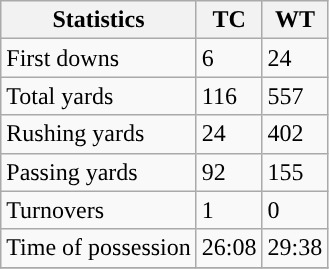<table class="wikitable" style="float: left;">
<tr>
<th>Statistics</th>
<th>TC</th>
<th>WT</th>
</tr>
<tr>
<td>First downs</td>
<td>6</td>
<td>24</td>
</tr>
<tr>
<td>Total yards</td>
<td>116</td>
<td>557</td>
</tr>
<tr>
<td>Rushing yards</td>
<td>24</td>
<td>402</td>
</tr>
<tr>
<td>Passing yards</td>
<td>92</td>
<td>155</td>
</tr>
<tr>
<td>Turnovers</td>
<td>1</td>
<td>0</td>
</tr>
<tr>
<td>Time of possession</td>
<td>26:08</td>
<td>29:38</td>
</tr>
<tr>
</tr>
</table>
